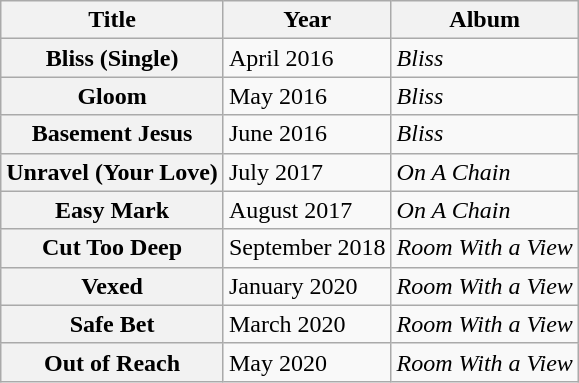<table class="wikitable">
<tr>
<th>Title</th>
<th>Year</th>
<th>Album</th>
</tr>
<tr>
<th>Bliss (Single)</th>
<td>April 2016</td>
<td><em>Bliss</em></td>
</tr>
<tr>
<th>Gloom</th>
<td>May 2016</td>
<td><em>Bliss</em></td>
</tr>
<tr>
<th>Basement Jesus</th>
<td>June 2016</td>
<td><em>Bliss</em></td>
</tr>
<tr>
<th>Unravel (Your Love)</th>
<td>July 2017</td>
<td><em>On A Chain</em></td>
</tr>
<tr>
<th>Easy Mark</th>
<td>August 2017</td>
<td><em>On A Chain</em></td>
</tr>
<tr>
<th>Cut Too Deep</th>
<td>September 2018</td>
<td><em>Room With a View</em></td>
</tr>
<tr>
<th>Vexed</th>
<td>January 2020</td>
<td><em>Room With a View</em></td>
</tr>
<tr>
<th>Safe Bet</th>
<td>March 2020</td>
<td><em>Room With a View</em></td>
</tr>
<tr>
<th>Out of Reach</th>
<td>May 2020</td>
<td><em>Room With a View</em></td>
</tr>
</table>
